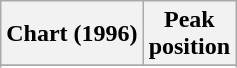<table class="wikitable sortable plainrowheaders" style="text-align:center">
<tr>
<th scope="col">Chart (1996)</th>
<th scope="col">Peak<br>position</th>
</tr>
<tr>
</tr>
<tr>
</tr>
</table>
